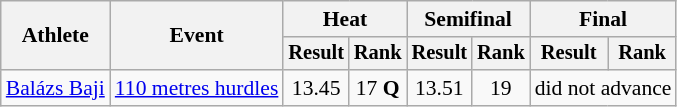<table class="wikitable" style="font-size:90%">
<tr>
<th rowspan="2">Athlete</th>
<th rowspan="2">Event</th>
<th colspan="2">Heat</th>
<th colspan="2">Semifinal</th>
<th colspan="2">Final</th>
</tr>
<tr style="font-size:95%">
<th>Result</th>
<th>Rank</th>
<th>Result</th>
<th>Rank</th>
<th>Result</th>
<th>Rank</th>
</tr>
<tr style=text-align:center>
<td style=text-align:left><a href='#'>Balázs Baji</a></td>
<td style=text-align:left><a href='#'>110 metres hurdles</a></td>
<td>13.45</td>
<td>17 <strong>Q</strong></td>
<td>13.51</td>
<td>19</td>
<td colspan=2>did not advance</td>
</tr>
</table>
